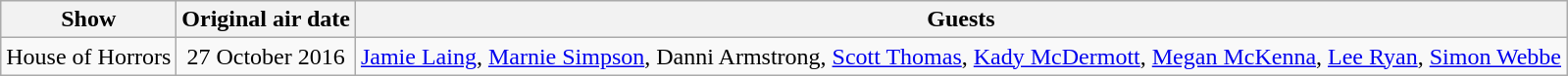<table class="wikitable sortable" style="text-align:center;">
<tr>
<th>Show</th>
<th>Original air date</th>
<th>Guests</th>
</tr>
<tr>
<td>House of Horrors</td>
<td>27 October 2016</td>
<td><a href='#'>Jamie Laing</a>, <a href='#'>Marnie Simpson</a>, Danni Armstrong, <a href='#'>Scott Thomas</a>, <a href='#'>Kady McDermott</a>, <a href='#'>Megan McKenna</a>, <a href='#'>Lee Ryan</a>, <a href='#'>Simon Webbe</a></td>
</tr>
</table>
